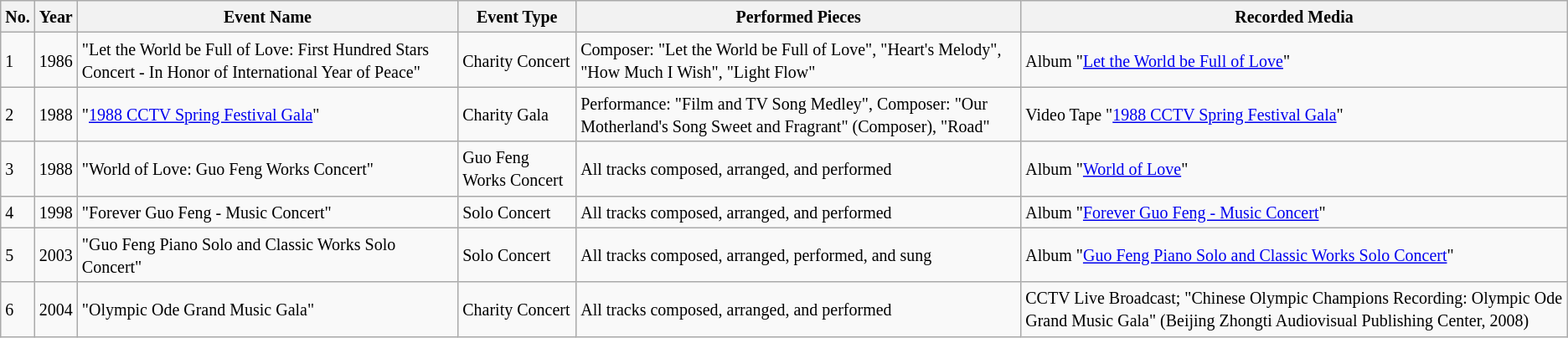<table class="wikitable sortable">
<tr>
<th><small>No.</small></th>
<th><small>Year</small></th>
<th><small>Event Name</small></th>
<th><small>Event Type</small></th>
<th><small>Performed Pieces</small></th>
<th><small>Recorded Media</small></th>
</tr>
<tr>
<td><small>1</small></td>
<td><small>1986</small></td>
<td><small>"Let the World be Full of Love: First Hundred Stars Concert - In Honor of International Year of Peace"</small></td>
<td><small>Charity Concert</small></td>
<td><small>Composer: "Let the World be Full of Love", "Heart's Melody", "How Much I Wish", "Light Flow"</small></td>
<td><small>Album "<a href='#'>Let the World be Full of Love</a>"</small></td>
</tr>
<tr>
<td><small>2</small></td>
<td><small>1988</small></td>
<td><small>"<a href='#'>1988 CCTV Spring Festival Gala</a>"</small></td>
<td><small>Charity Gala</small></td>
<td><small>Performance: "Film and TV Song Medley", Composer: "Our Motherland's Song Sweet and Fragrant" (Composer), "Road"</small></td>
<td><small>Video Tape "<a href='#'>1988 CCTV Spring Festival Gala</a>"</small></td>
</tr>
<tr>
<td><small>3</small></td>
<td><small>1988</small></td>
<td><small>"World of Love: Guo Feng Works Concert"</small></td>
<td><small>Guo Feng Works Concert</small></td>
<td><small>All tracks composed, arranged, and performed</small></td>
<td><small>Album "<a href='#'>World of Love</a>"</small></td>
</tr>
<tr>
<td><small>4</small></td>
<td><small>1998</small></td>
<td><small>"Forever Guo Feng - Music Concert"</small></td>
<td><small>Solo Concert</small></td>
<td><small>All tracks composed, arranged, and performed</small></td>
<td><small>Album "<a href='#'>Forever Guo Feng - Music Concert</a>"</small></td>
</tr>
<tr>
<td><small>5</small></td>
<td><small>2003</small></td>
<td><small>"Guo Feng Piano Solo and Classic Works Solo Concert"</small></td>
<td><small>Solo Concert</small></td>
<td><small>All tracks composed, arranged, performed, and sung</small></td>
<td><small>Album "<a href='#'>Guo Feng Piano Solo and Classic Works Solo Concert</a>"</small></td>
</tr>
<tr>
<td><small>6</small></td>
<td><small>2004</small></td>
<td><small>"Olympic Ode Grand Music Gala"</small></td>
<td><small>Charity Concert</small></td>
<td><small>All tracks composed, arranged, and performed</small></td>
<td><small>CCTV Live Broadcast; "Chinese Olympic Champions Recording: Olympic Ode Grand Music Gala" (Beijing Zhongti Audiovisual Publishing Center, 2008)</small></td>
</tr>
</table>
